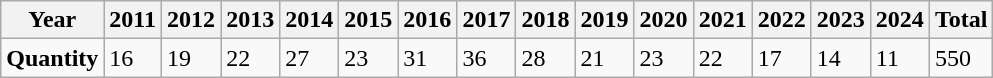<table class="wikitable" border="1">
<tr>
<th>Year</th>
<th>2011</th>
<th>2012</th>
<th>2013</th>
<th>2014</th>
<th>2015</th>
<th>2016</th>
<th>2017</th>
<th>2018</th>
<th>2019</th>
<th>2020</th>
<th>2021</th>
<th>2022</th>
<th>2023</th>
<th>2024</th>
<th>Total</th>
</tr>
<tr>
<td><strong>Quantity</strong></td>
<td>16</td>
<td>19</td>
<td>22</td>
<td>27</td>
<td>23</td>
<td>31</td>
<td>36</td>
<td>28</td>
<td>21</td>
<td>23</td>
<td>22</td>
<td>17</td>
<td>14</td>
<td>11</td>
<td>550</td>
</tr>
</table>
